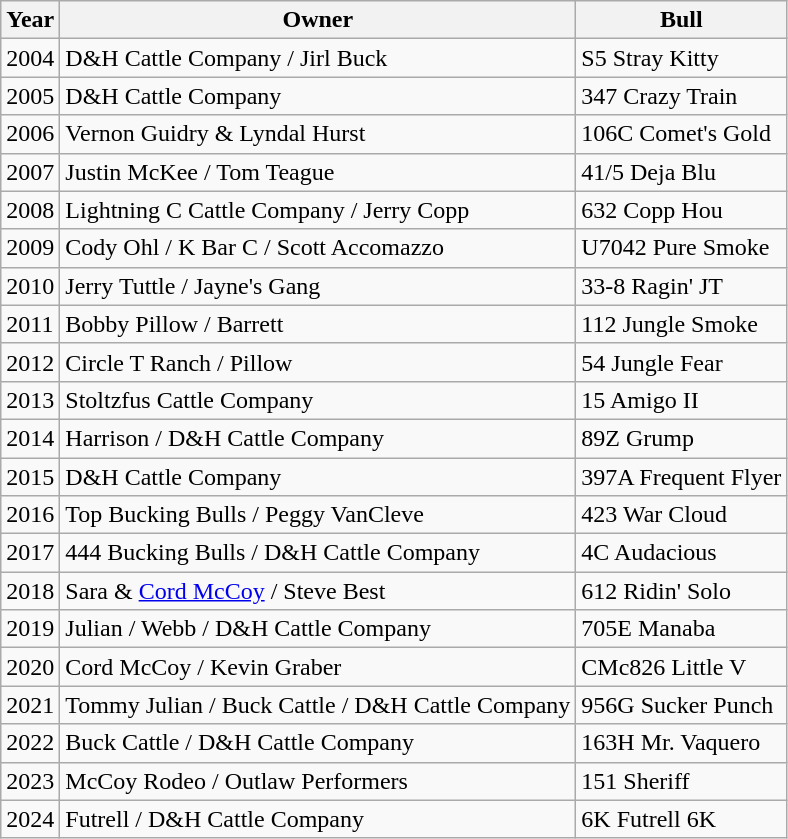<table class="wikitable">
<tr>
<th>Year</th>
<th>Owner</th>
<th>Bull</th>
</tr>
<tr>
<td>2004</td>
<td>D&H Cattle Company / Jirl Buck</td>
<td>S5 Stray Kitty</td>
</tr>
<tr>
<td>2005</td>
<td>D&H Cattle Company</td>
<td>347 Crazy Train</td>
</tr>
<tr>
<td>2006</td>
<td>Vernon Guidry & Lyndal Hurst</td>
<td>106C Comet's Gold</td>
</tr>
<tr>
<td>2007</td>
<td>Justin McKee / Tom Teague</td>
<td>41/5 Deja Blu</td>
</tr>
<tr>
<td>2008</td>
<td>Lightning C Cattle Company / Jerry Copp</td>
<td>632 Copp Hou</td>
</tr>
<tr>
<td>2009</td>
<td>Cody Ohl / K Bar C / Scott Accomazzo</td>
<td>U7042 Pure Smoke</td>
</tr>
<tr>
<td>2010</td>
<td>Jerry Tuttle / Jayne's Gang</td>
<td>33-8 Ragin' JT</td>
</tr>
<tr>
<td>2011</td>
<td>Bobby Pillow / Barrett</td>
<td>112 Jungle Smoke</td>
</tr>
<tr>
<td>2012</td>
<td>Circle T Ranch / Pillow</td>
<td>54 Jungle Fear</td>
</tr>
<tr>
<td>2013</td>
<td>Stoltzfus Cattle Company</td>
<td>15 Amigo II</td>
</tr>
<tr>
<td>2014</td>
<td>Harrison / D&H Cattle Company</td>
<td>89Z Grump</td>
</tr>
<tr>
<td>2015</td>
<td>D&H Cattle Company</td>
<td>397A Frequent Flyer</td>
</tr>
<tr>
<td>2016</td>
<td>Top Bucking Bulls / Peggy VanCleve</td>
<td>423 War Cloud</td>
</tr>
<tr>
<td>2017</td>
<td>444 Bucking Bulls / D&H Cattle Company</td>
<td>4C Audacious</td>
</tr>
<tr>
<td>2018</td>
<td>Sara & <a href='#'>Cord McCoy</a> / Steve Best</td>
<td>612 Ridin' Solo</td>
</tr>
<tr>
<td>2019</td>
<td>Julian / Webb / D&H Cattle Company</td>
<td>705E Manaba</td>
</tr>
<tr>
<td>2020</td>
<td>Cord McCoy / Kevin Graber</td>
<td>CMc826 Little V</td>
</tr>
<tr>
<td>2021</td>
<td>Tommy Julian / Buck Cattle / D&H Cattle Company</td>
<td>956G Sucker Punch</td>
</tr>
<tr>
<td>2022</td>
<td>Buck Cattle / D&H Cattle Company</td>
<td>163H Mr. Vaquero</td>
</tr>
<tr>
<td>2023</td>
<td>McCoy Rodeo / Outlaw Performers</td>
<td>151 Sheriff</td>
</tr>
<tr>
<td>2024</td>
<td>Futrell / D&H Cattle Company</td>
<td>6K Futrell 6K</td>
</tr>
</table>
